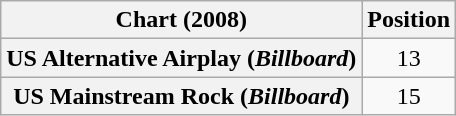<table class="wikitable sortable plainrowheaders" style="text-align:center">
<tr>
<th scope="col">Chart (2008)</th>
<th scope="col">Position</th>
</tr>
<tr>
<th scope="row">US Alternative Airplay (<em>Billboard</em>)</th>
<td>13</td>
</tr>
<tr>
<th scope="row">US Mainstream Rock (<em>Billboard</em>)</th>
<td>15</td>
</tr>
</table>
